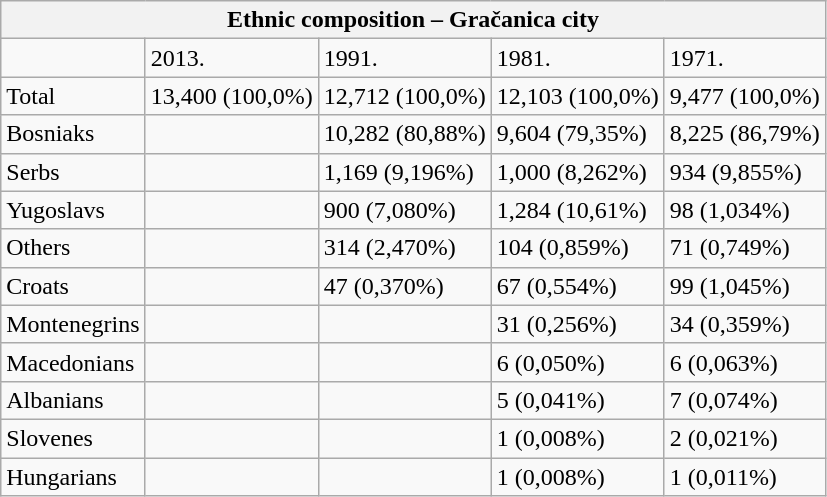<table class="wikitable">
<tr>
<th colspan="8">Ethnic composition – Gračanica city</th>
</tr>
<tr>
<td></td>
<td>2013.</td>
<td>1991.</td>
<td>1981.</td>
<td>1971.</td>
</tr>
<tr>
<td>Total</td>
<td>13,400 (100,0%)</td>
<td>12,712 (100,0%)</td>
<td>12,103 (100,0%)</td>
<td>9,477 (100,0%)</td>
</tr>
<tr>
<td>Bosniaks</td>
<td></td>
<td>10,282 (80,88%)</td>
<td>9,604 (79,35%)</td>
<td>8,225 (86,79%)</td>
</tr>
<tr>
<td>Serbs</td>
<td></td>
<td>1,169 (9,196%)</td>
<td>1,000 (8,262%)</td>
<td>934 (9,855%)</td>
</tr>
<tr>
<td>Yugoslavs</td>
<td></td>
<td>900 (7,080%)</td>
<td>1,284 (10,61%)</td>
<td>98 (1,034%)</td>
</tr>
<tr>
<td>Others</td>
<td></td>
<td>314 (2,470%)</td>
<td>104 (0,859%)</td>
<td>71 (0,749%)</td>
</tr>
<tr>
<td>Croats</td>
<td></td>
<td>47 (0,370%)</td>
<td>67 (0,554%)</td>
<td>99 (1,045%)</td>
</tr>
<tr>
<td>Montenegrins</td>
<td></td>
<td></td>
<td>31 (0,256%)</td>
<td>34 (0,359%)</td>
</tr>
<tr>
<td>Macedonians</td>
<td></td>
<td></td>
<td>6 (0,050%)</td>
<td>6 (0,063%)</td>
</tr>
<tr>
<td>Albanians</td>
<td></td>
<td></td>
<td>5 (0,041%)</td>
<td>7 (0,074%)</td>
</tr>
<tr>
<td>Slovenes</td>
<td></td>
<td></td>
<td>1 (0,008%)</td>
<td>2 (0,021%)</td>
</tr>
<tr>
<td>Hungarians</td>
<td></td>
<td></td>
<td>1 (0,008%)</td>
<td>1 (0,011%)</td>
</tr>
</table>
